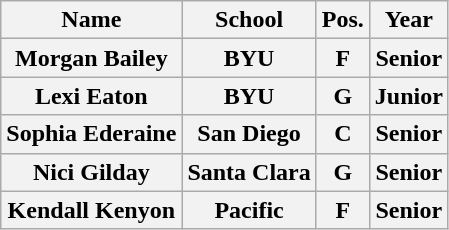<table class="wikitable">
<tr>
<th>Name</th>
<th>School</th>
<th>Pos.</th>
<th>Year</th>
</tr>
<tr>
<th>Morgan Bailey</th>
<th>BYU</th>
<th>F</th>
<th>Senior</th>
</tr>
<tr>
<th>Lexi Eaton</th>
<th>BYU</th>
<th>G</th>
<th>Junior</th>
</tr>
<tr>
<th>Sophia Ederaine</th>
<th>San Diego</th>
<th>C</th>
<th>Senior</th>
</tr>
<tr>
<th>Nici Gilday</th>
<th>Santa Clara</th>
<th>G</th>
<th>Senior</th>
</tr>
<tr>
<th>Kendall Kenyon</th>
<th>Pacific</th>
<th>F</th>
<th>Senior</th>
</tr>
</table>
